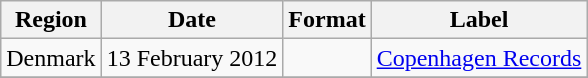<table class=wikitable>
<tr>
<th>Region</th>
<th>Date</th>
<th>Format</th>
<th>Label</th>
</tr>
<tr>
<td>Denmark</td>
<td>13 February 2012</td>
<td></td>
<td><a href='#'>Copenhagen Records</a></td>
</tr>
<tr>
</tr>
</table>
